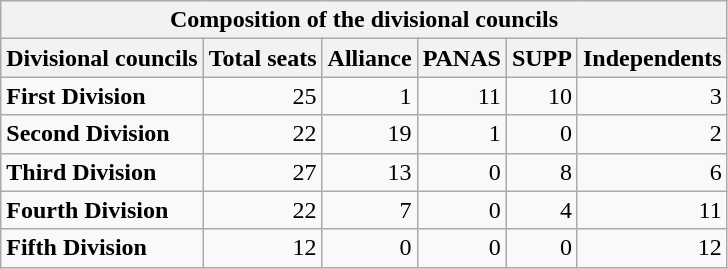<table class=wikitable style=text-align:right>
<tr>
<th colspan = "8"><strong> Composition of the divisional councils</strong></th>
</tr>
<tr>
<th>Divisional councils</th>
<th>Total seats</th>
<th>Alliance</th>
<th>PANAS</th>
<th>SUPP</th>
<th>Independents</th>
</tr>
<tr>
<td align=left><strong>First Division</strong></td>
<td>25</td>
<td>1</td>
<td>11</td>
<td>10</td>
<td>3</td>
</tr>
<tr>
<td align=left><strong>Second Division</strong></td>
<td>22</td>
<td>19</td>
<td>1</td>
<td>0</td>
<td>2</td>
</tr>
<tr>
<td align=left><strong>Third Division</strong></td>
<td>27</td>
<td>13</td>
<td>0</td>
<td>8</td>
<td>6</td>
</tr>
<tr>
<td align=left><strong>Fourth Division</strong></td>
<td>22</td>
<td>7</td>
<td>0</td>
<td>4</td>
<td>11</td>
</tr>
<tr>
<td align=left><strong>Fifth Division</strong></td>
<td>12</td>
<td>0</td>
<td>0</td>
<td>0</td>
<td>12</td>
</tr>
</table>
